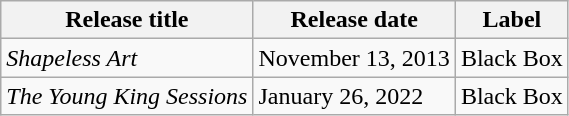<table class="wikitable">
<tr>
<th>Release title</th>
<th>Release date</th>
<th>Label</th>
</tr>
<tr>
<td><em>Shapeless Art</em></td>
<td>November 13, 2013</td>
<td>Black Box</td>
</tr>
<tr>
<td><em>The Young King Sessions</em></td>
<td>January 26, 2022</td>
<td>Black Box</td>
</tr>
</table>
